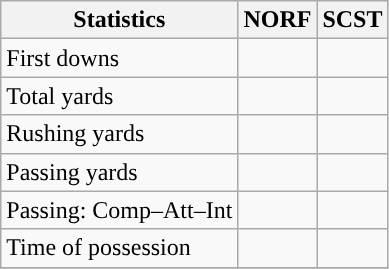<table class="wikitable" style="float: left;">
<tr>
<th>Statistics</th>
<th>NORF</th>
<th>SCST</th>
</tr>
<tr>
<td>First downs</td>
<td></td>
<td></td>
</tr>
<tr>
<td>Total yards</td>
<td></td>
<td></td>
</tr>
<tr>
<td>Rushing yards</td>
<td></td>
<td></td>
</tr>
<tr>
<td>Passing yards</td>
<td></td>
<td></td>
</tr>
<tr>
<td>Passing: Comp–Att–Int</td>
<td></td>
<td></td>
</tr>
<tr>
<td>Time of possession</td>
<td></td>
<td></td>
</tr>
<tr>
</tr>
</table>
